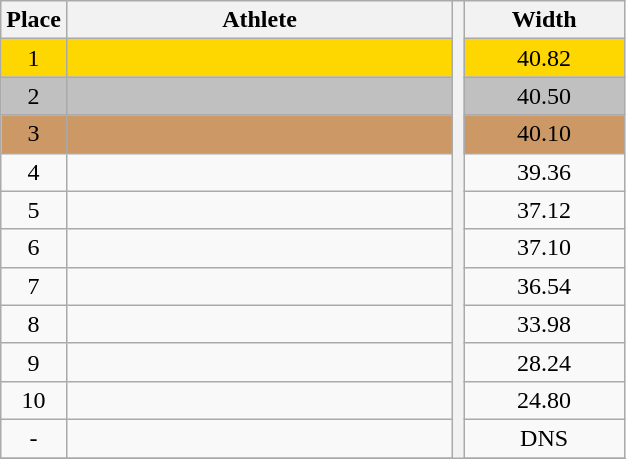<table class="wikitable" style="text-align:center">
<tr>
<th>Place</th>
<th width=250>Athlete</th>
<th rowspan=27></th>
<th width=100>Width</th>
</tr>
<tr bgcolor=gold>
<td>1</td>
<td align=left></td>
<td>40.82</td>
</tr>
<tr bgcolor=silver>
<td>2</td>
<td align=left></td>
<td>40.50</td>
</tr>
<tr bgcolor=cc9966>
<td>3</td>
<td align=left></td>
<td>40.10</td>
</tr>
<tr>
<td>4</td>
<td align=left></td>
<td>39.36</td>
</tr>
<tr>
<td>5</td>
<td align=left></td>
<td>37.12</td>
</tr>
<tr>
<td>6</td>
<td align=left></td>
<td>37.10</td>
</tr>
<tr>
<td>7</td>
<td align=left></td>
<td>36.54</td>
</tr>
<tr>
<td>8</td>
<td align=left></td>
<td>33.98</td>
</tr>
<tr>
<td>9</td>
<td align=left></td>
<td>28.24</td>
</tr>
<tr>
<td>10</td>
<td align=left></td>
<td>24.80</td>
</tr>
<tr>
<td>-</td>
<td align=left></td>
<td>DNS</td>
</tr>
<tr>
</tr>
</table>
